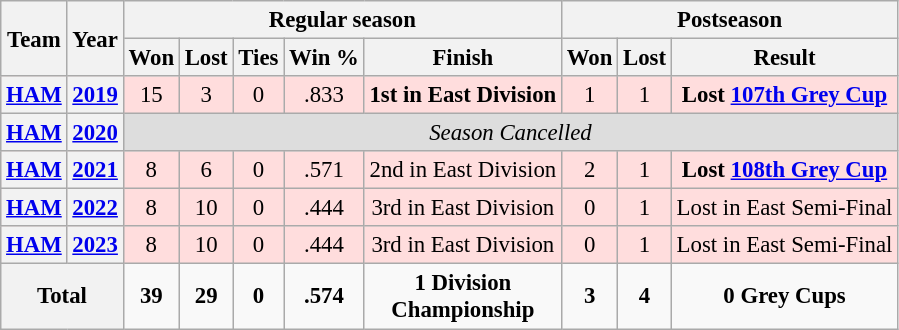<table class="wikitable" style="font-size: 95%; text-align:center;">
<tr>
<th rowspan="2">Team</th>
<th rowspan="2">Year</th>
<th colspan="5">Regular season</th>
<th colspan="4">Postseason</th>
</tr>
<tr>
<th>Won</th>
<th>Lost</th>
<th>Ties</th>
<th>Win %</th>
<th>Finish</th>
<th>Won</th>
<th>Lost</th>
<th>Result</th>
</tr>
<tr style="background:#fdd;">
<th><a href='#'>HAM</a></th>
<th><a href='#'>2019</a></th>
<td>15</td>
<td>3</td>
<td>0</td>
<td>.833</td>
<td><strong>1st in East Division</strong></td>
<td>1</td>
<td>1</td>
<td><strong>Lost <a href='#'>107th Grey Cup</a></strong></td>
</tr>
<tr ! style="background:#ddd;">
<th><a href='#'>HAM</a></th>
<th><a href='#'>2020</a></th>
<td align="center" colSpan="8"><em>Season Cancelled</em></td>
</tr>
<tr style="background:#fdd;">
<th><a href='#'>HAM</a></th>
<th><a href='#'>2021</a></th>
<td>8</td>
<td>6</td>
<td>0</td>
<td>.571</td>
<td>2nd in East Division</td>
<td>2</td>
<td>1</td>
<td><strong>Lost <a href='#'>108th Grey Cup</a> </strong></td>
</tr>
<tr style="background:#fdd;">
<th><a href='#'>HAM</a></th>
<th><a href='#'>2022</a></th>
<td>8</td>
<td>10</td>
<td>0</td>
<td>.444</td>
<td>3rd in East Division</td>
<td>0</td>
<td>1</td>
<td>Lost in East Semi-Final</td>
</tr>
<tr style="background:#fdd;">
<th><a href='#'>HAM</a></th>
<th><a href='#'>2023</a></th>
<td>8</td>
<td>10</td>
<td>0</td>
<td>.444</td>
<td>3rd in East Division</td>
<td>0</td>
<td>1</td>
<td>Lost in East Semi-Final</td>
</tr>
<tr>
<th colspan="2"><strong>Total</strong></th>
<td><strong>39</strong></td>
<td><strong>29</strong></td>
<td><strong>0</strong></td>
<td><strong>.574</strong></td>
<td><strong>1 Division<br>Championship</strong></td>
<td><strong>3</strong></td>
<td><strong>4</strong></td>
<td><strong>0 Grey Cups</strong></td>
</tr>
</table>
